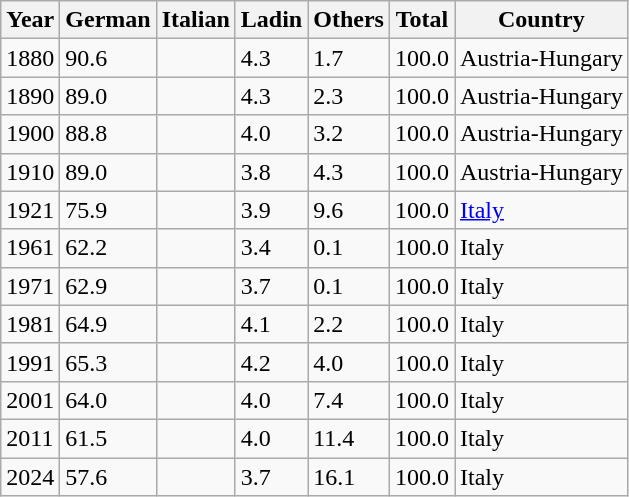<table class="wikitable sortable">
<tr class="hintergrundfarbe6">
<th>Year</th>
<th>German</th>
<th>Italian</th>
<th>Ladin</th>
<th>Others</th>
<th>Total</th>
<th>Country</th>
</tr>
<tr>
<td>1880</td>
<td>90.6</td>
<td></td>
<td>4.3</td>
<td>1.7</td>
<td>100.0</td>
<td>Austria-Hungary</td>
</tr>
<tr>
<td>1890</td>
<td>89.0</td>
<td></td>
<td>4.3</td>
<td>2.3</td>
<td>100.0</td>
<td>Austria-Hungary</td>
</tr>
<tr>
<td>1900</td>
<td>88.8</td>
<td></td>
<td>4.0</td>
<td>3.2</td>
<td>100.0</td>
<td>Austria-Hungary</td>
</tr>
<tr>
<td>1910</td>
<td>89.0</td>
<td></td>
<td>3.8</td>
<td>4.3</td>
<td>100.0</td>
<td>Austria-Hungary</td>
</tr>
<tr>
<td>1921</td>
<td>75.9</td>
<td></td>
<td>3.9</td>
<td>9.6</td>
<td>100.0</td>
<td><a href='#'>Italy</a></td>
</tr>
<tr>
<td>1961</td>
<td>62.2</td>
<td></td>
<td>3.4</td>
<td>0.1</td>
<td>100.0</td>
<td>Italy</td>
</tr>
<tr>
<td>1971</td>
<td>62.9</td>
<td></td>
<td>3.7</td>
<td>0.1</td>
<td>100.0</td>
<td>Italy</td>
</tr>
<tr>
<td>1981</td>
<td>64.9</td>
<td></td>
<td>4.1</td>
<td>2.2</td>
<td>100.0</td>
<td>Italy</td>
</tr>
<tr>
<td>1991</td>
<td>65.3</td>
<td></td>
<td>4.2</td>
<td>4.0</td>
<td>100.0</td>
<td>Italy</td>
</tr>
<tr>
<td>2001</td>
<td>64.0</td>
<td></td>
<td>4.0</td>
<td>7.4</td>
<td>100.0</td>
<td>Italy</td>
</tr>
<tr>
<td>2011</td>
<td>61.5</td>
<td></td>
<td>4.0</td>
<td>11.4</td>
<td>100.0</td>
<td>Italy</td>
</tr>
<tr>
<td>2024</td>
<td>57.6</td>
<td></td>
<td>3.7</td>
<td>16.1</td>
<td>100.0</td>
<td>Italy</td>
</tr>
</table>
